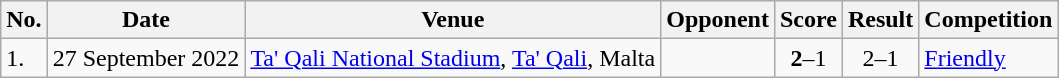<table class="wikitable" style="font-size:100%;">
<tr>
<th>No.</th>
<th>Date</th>
<th>Venue</th>
<th>Opponent</th>
<th>Score</th>
<th>Result</th>
<th>Competition</th>
</tr>
<tr>
<td>1.</td>
<td>27 September 2022</td>
<td><a href='#'>Ta' Qali National Stadium</a>, <a href='#'>Ta' Qali</a>, Malta</td>
<td></td>
<td align=center><strong>2</strong>–1</td>
<td align=center>2–1</td>
<td><a href='#'>Friendly</a></td>
</tr>
</table>
